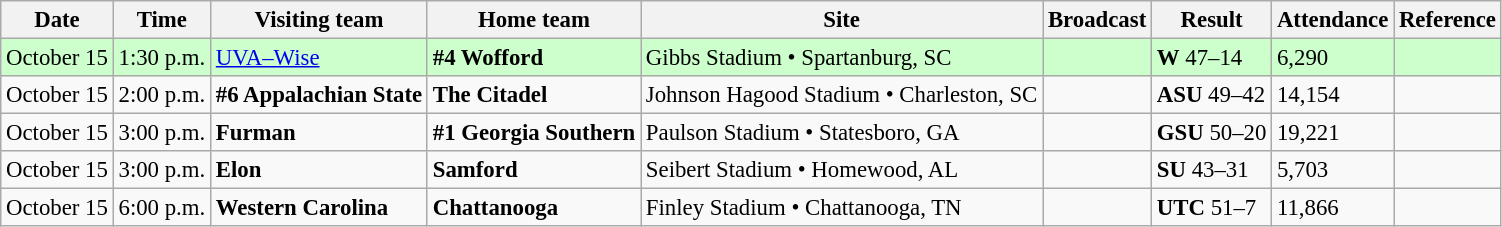<table class="wikitable" style="font-size:95%;">
<tr>
<th>Date</th>
<th>Time</th>
<th>Visiting team</th>
<th>Home team</th>
<th>Site</th>
<th>Broadcast</th>
<th>Result</th>
<th>Attendance</th>
<th class="unsortable">Reference</th>
</tr>
<tr bgcolor=ccffcc>
<td>October 15</td>
<td>1:30 p.m.</td>
<td><a href='#'>UVA–Wise</a></td>
<td><strong>#4 Wofford</strong></td>
<td>Gibbs Stadium • Spartanburg, SC</td>
<td></td>
<td><strong>W</strong> 47–14</td>
<td>6,290</td>
<td align="center"></td>
</tr>
<tr>
<td>October 15</td>
<td>2:00 p.m.</td>
<td><strong>#6 Appalachian State</strong></td>
<td><strong>The Citadel</strong></td>
<td>Johnson Hagood Stadium • Charleston, SC</td>
<td></td>
<td><strong>ASU</strong> 49–42</td>
<td>14,154</td>
<td align="center"></td>
</tr>
<tr>
<td>October 15</td>
<td>3:00 p.m.</td>
<td><strong>Furman</strong></td>
<td><strong>#1 Georgia Southern</strong></td>
<td>Paulson Stadium • Statesboro, GA</td>
<td></td>
<td><strong>GSU</strong> 50–20</td>
<td>19,221</td>
<td align="center"></td>
</tr>
<tr>
<td>October 15</td>
<td>3:00 p.m.</td>
<td><strong>Elon</strong></td>
<td><strong>Samford</strong></td>
<td>Seibert Stadium • Homewood, AL</td>
<td></td>
<td><strong>SU</strong> 43–31</td>
<td>5,703</td>
<td align="center"></td>
</tr>
<tr>
<td>October 15</td>
<td>6:00 p.m.</td>
<td><strong>Western Carolina</strong></td>
<td><strong>Chattanooga</strong></td>
<td>Finley Stadium • Chattanooga, TN</td>
<td></td>
<td><strong>UTC</strong> 51–7</td>
<td>11,866</td>
<td align="center"></td>
</tr>
</table>
